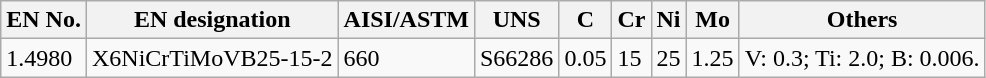<table class="wikitable">
<tr>
<th>EN No.</th>
<th>EN designation</th>
<th>AISI/ASTM</th>
<th>UNS</th>
<th>C</th>
<th>Cr</th>
<th>Ni</th>
<th>Mo</th>
<th>Others</th>
</tr>
<tr>
<td>1.4980</td>
<td>X6NiCrTiMoVB25-15-2</td>
<td>660</td>
<td>S66286</td>
<td>0.05</td>
<td>15</td>
<td>25</td>
<td>1.25</td>
<td>V: 0.3; Ti: 2.0; B: 0.006.</td>
</tr>
</table>
